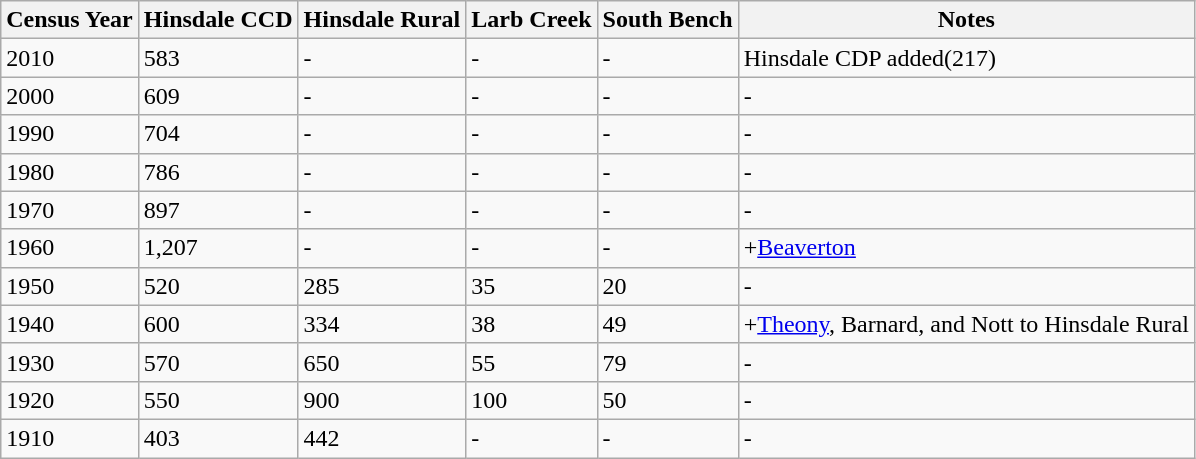<table class="wikitable">
<tr>
<th>Census Year</th>
<th>Hinsdale CCD</th>
<th>Hinsdale Rural</th>
<th>Larb Creek</th>
<th>South Bench</th>
<th>Notes</th>
</tr>
<tr>
<td>2010</td>
<td>583 </td>
<td>-</td>
<td>-</td>
<td>-</td>
<td>Hinsdale CDP added(217)</td>
</tr>
<tr>
<td>2000</td>
<td>609</td>
<td>-</td>
<td>-</td>
<td>-</td>
<td>-</td>
</tr>
<tr>
<td>1990</td>
<td>704</td>
<td>-</td>
<td>-</td>
<td>-</td>
<td>-</td>
</tr>
<tr>
<td>1980</td>
<td>786</td>
<td>-</td>
<td>-</td>
<td>-</td>
<td>-</td>
</tr>
<tr>
<td>1970</td>
<td>897</td>
<td>-</td>
<td>-</td>
<td>-</td>
<td>-</td>
</tr>
<tr>
<td>1960</td>
<td>1,207</td>
<td>-</td>
<td>-</td>
<td>-</td>
<td>+<a href='#'>Beaverton</a></td>
</tr>
<tr>
<td>1950</td>
<td>520</td>
<td>285</td>
<td>35</td>
<td>20</td>
<td>-</td>
</tr>
<tr>
<td>1940</td>
<td>600</td>
<td>334</td>
<td>38</td>
<td>49</td>
<td>+<a href='#'>Theony</a>, Barnard, and Nott to Hinsdale Rural</td>
</tr>
<tr>
<td>1930</td>
<td>570</td>
<td>650</td>
<td>55</td>
<td>79</td>
<td>-</td>
</tr>
<tr>
<td>1920</td>
<td>550</td>
<td>900</td>
<td>100</td>
<td>50</td>
<td>-</td>
</tr>
<tr>
<td>1910</td>
<td>403</td>
<td>442 </td>
<td>-</td>
<td>-</td>
<td>-</td>
</tr>
</table>
